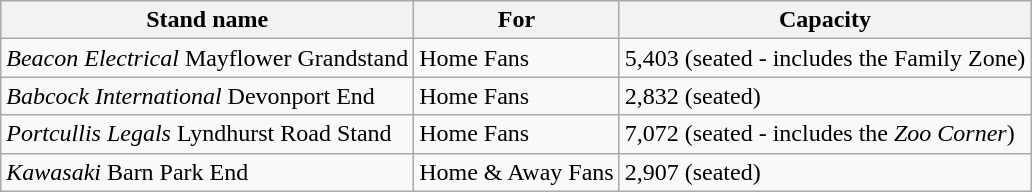<table class="wikitable" style="text-align:left;">
<tr>
<th>Stand name</th>
<th>For</th>
<th>Capacity</th>
</tr>
<tr>
<td><em>Beacon Electrical</em> Mayflower Grandstand </td>
<td>Home Fans</td>
<td>5,403 (seated - includes the Family Zone)</td>
</tr>
<tr>
<td><em>Babcock International</em> Devonport End </td>
<td>Home Fans</td>
<td>2,832 (seated)</td>
</tr>
<tr>
<td><em>Portcullis Legals</em> Lyndhurst Road Stand </td>
<td>Home Fans</td>
<td>7,072 (seated - includes the <em>Zoo Corner</em>)</td>
</tr>
<tr>
<td><em>Kawasaki</em> Barn Park End </td>
<td>Home & Away Fans</td>
<td>2,907 (seated)</td>
</tr>
</table>
